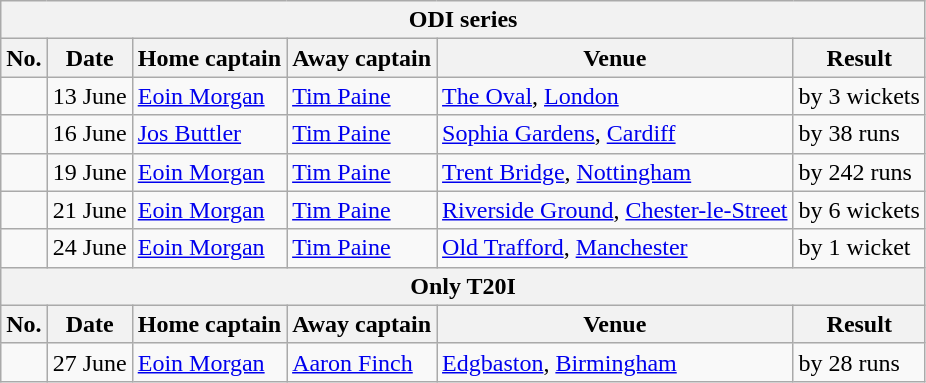<table class="wikitable">
<tr>
<th colspan="9">ODI series</th>
</tr>
<tr>
<th>No.</th>
<th>Date</th>
<th>Home captain</th>
<th>Away captain</th>
<th>Venue</th>
<th>Result</th>
</tr>
<tr>
<td></td>
<td>13 June</td>
<td><a href='#'>Eoin Morgan</a></td>
<td><a href='#'>Tim Paine</a></td>
<td><a href='#'>The Oval</a>, <a href='#'>London</a></td>
<td> by 3 wickets</td>
</tr>
<tr>
<td></td>
<td>16 June</td>
<td><a href='#'>Jos Buttler</a></td>
<td><a href='#'>Tim Paine</a></td>
<td><a href='#'>Sophia Gardens</a>, <a href='#'>Cardiff</a></td>
<td> by 38 runs</td>
</tr>
<tr>
<td></td>
<td>19 June</td>
<td><a href='#'>Eoin Morgan</a></td>
<td><a href='#'>Tim Paine</a></td>
<td><a href='#'>Trent Bridge</a>, <a href='#'>Nottingham</a></td>
<td> by 242 runs</td>
</tr>
<tr>
<td></td>
<td>21 June</td>
<td><a href='#'>Eoin Morgan</a></td>
<td><a href='#'>Tim Paine</a></td>
<td><a href='#'>Riverside Ground</a>, <a href='#'>Chester-le-Street</a></td>
<td> by 6 wickets</td>
</tr>
<tr>
<td></td>
<td>24 June</td>
<td><a href='#'>Eoin Morgan</a></td>
<td><a href='#'>Tim Paine</a></td>
<td><a href='#'>Old Trafford</a>, <a href='#'>Manchester</a></td>
<td> by 1 wicket</td>
</tr>
<tr>
<th colspan="9">Only T20I</th>
</tr>
<tr>
<th>No.</th>
<th>Date</th>
<th>Home captain</th>
<th>Away captain</th>
<th>Venue</th>
<th>Result</th>
</tr>
<tr>
<td></td>
<td>27 June</td>
<td><a href='#'>Eoin Morgan</a></td>
<td><a href='#'>Aaron Finch</a></td>
<td><a href='#'>Edgbaston</a>, <a href='#'>Birmingham</a></td>
<td> by 28 runs</td>
</tr>
</table>
